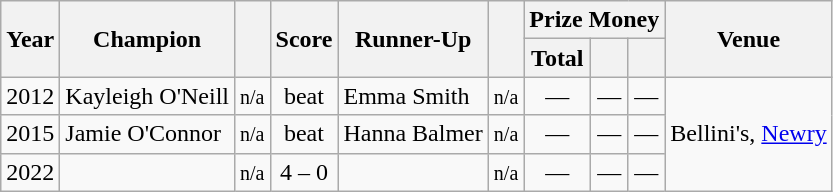<table class="wikitable sortable">
<tr>
<th rowspan=2>Year</th>
<th rowspan=2>Champion</th>
<th rowspan=2></th>
<th rowspan=2>Score</th>
<th rowspan=2>Runner-Up</th>
<th rowspan=2></th>
<th colspan=3>Prize Money</th>
<th rowspan=2>Venue</th>
</tr>
<tr>
<th>Total</th>
<th></th>
<th></th>
</tr>
<tr>
<td>2012</td>
<td> Kayleigh O'Neill</td>
<td align=center><small><span>n/a</span></small></td>
<td align=center>beat</td>
<td> Emma Smith</td>
<td align=center><small><span>n/a</span></small></td>
<td align=center>—</td>
<td align=center>—</td>
<td align=center>—</td>
<td rowspan=3>Bellini's, <a href='#'>Newry</a></td>
</tr>
<tr>
<td>2015</td>
<td> Jamie O'Connor</td>
<td align=center><small><span>n/a</span></small></td>
<td align=center>beat</td>
<td> Hanna Balmer</td>
<td align=center><small><span>n/a</span></small></td>
<td align=center>—</td>
<td align=center>—</td>
<td align=center>—</td>
</tr>
<tr>
<td>2022</td>
<td></td>
<td align=center><small><span>n/a</span></small></td>
<td align=center>4 – 0</td>
<td></td>
<td align=center><small><span>n/a</span></small></td>
<td align=center>—</td>
<td align=center>—</td>
<td align=center>—</td>
</tr>
</table>
